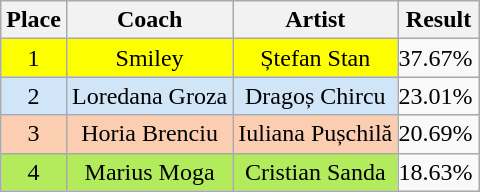<table class="wikitable" style="text-align:center">
<tr>
<th>Place</th>
<th>Coach</th>
<th>Artist</th>
<th>Result</th>
</tr>
<tr style="background:#fdff00">
<td>1</td>
<td>Smiley</td>
<td>Ștefan Stan</td>
<td style="padding:0;text-align:left;background:#f9f9f9"><div>37.67% </div></td>
</tr>
<tr style="background:#d1e5f8">
<td>2</td>
<td>Loredana Groza</td>
<td>Dragoș Chircu</td>
<td style="padding:0;text-align:left;background:#f9f9f9"><div>23.01% </div></td>
</tr>
<tr style="background:#fbceb1">
<td>3</td>
<td>Horia Brenciu</td>
<td>Iuliana Pușchilă</td>
<td style="padding:0;text-align:left;background:#f9f9f9"><div>20.69% </div></td>
</tr>
<tr style="background:#b2ec5d">
<td>4</td>
<td>Marius Moga</td>
<td>Cristian Sanda</td>
<td style="padding:0;text-align:left;background:#f9f9f9"><div>18.63% </div></td>
</tr>
</table>
